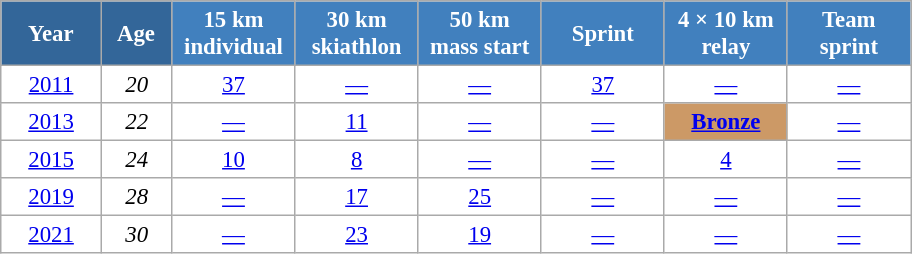<table class="wikitable" style="font-size:95%; text-align:center; border:grey solid 1px; border-collapse:collapse; background:#ffffff;">
<tr>
<th style="background-color:#369; color:white; width:60px;"> Year </th>
<th style="background-color:#369; color:white; width:40px;"> Age </th>
<th style="background-color:#4180be; color:white; width:75px;"> 15 km <br> individual </th>
<th style="background-color:#4180be; color:white; width:75px;"> 30 km <br> skiathlon </th>
<th style="background-color:#4180be; color:white; width:75px;"> 50 km <br> mass start </th>
<th style="background-color:#4180be; color:white; width:75px;"> Sprint </th>
<th style="background-color:#4180be; color:white; width:75px;"> 4 × 10 km <br> relay </th>
<th style="background-color:#4180be; color:white; width:75px;"> Team <br> sprint </th>
</tr>
<tr>
<td><a href='#'>2011</a></td>
<td><em>20</em></td>
<td><a href='#'>37</a></td>
<td><a href='#'>—</a></td>
<td><a href='#'>—</a></td>
<td><a href='#'>37</a></td>
<td><a href='#'>—</a></td>
<td><a href='#'>—</a></td>
</tr>
<tr>
<td><a href='#'>2013</a></td>
<td><em>22</em></td>
<td><a href='#'>—</a></td>
<td><a href='#'>11</a></td>
<td><a href='#'>—</a></td>
<td><a href='#'>—</a></td>
<td bgcolor=cc9966><a href='#'><strong>Bronze</strong></a></td>
<td><a href='#'>—</a></td>
</tr>
<tr>
<td><a href='#'>2015</a></td>
<td><em>24</em></td>
<td><a href='#'>10</a></td>
<td><a href='#'>8</a></td>
<td><a href='#'>—</a></td>
<td><a href='#'>—</a></td>
<td><a href='#'>4</a></td>
<td><a href='#'>—</a></td>
</tr>
<tr>
<td><a href='#'>2019</a></td>
<td><em>28</em></td>
<td><a href='#'>—</a></td>
<td><a href='#'>17</a></td>
<td><a href='#'>25</a></td>
<td><a href='#'>—</a></td>
<td><a href='#'>—</a></td>
<td><a href='#'>—</a></td>
</tr>
<tr>
<td><a href='#'>2021</a></td>
<td><em>30</em></td>
<td><a href='#'>—</a></td>
<td><a href='#'>23</a></td>
<td><a href='#'>19</a></td>
<td><a href='#'>—</a></td>
<td><a href='#'>—</a></td>
<td><a href='#'>—</a></td>
</tr>
</table>
